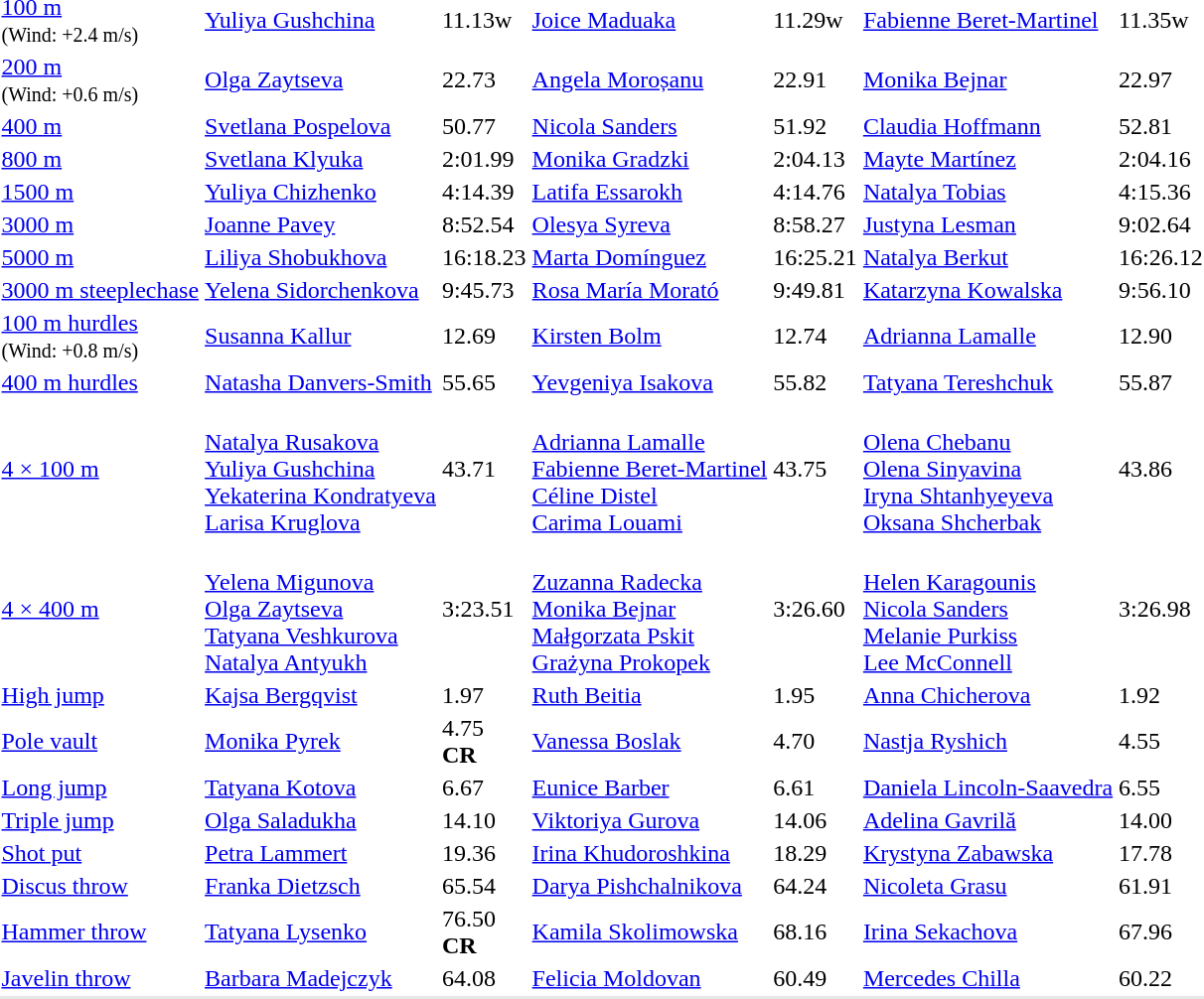<table>
<tr>
<td><a href='#'>100 m</a><br><small>(Wind: +2.4 m/s)</small></td>
<td><a href='#'>Yuliya Gushchina</a><br></td>
<td>11.13w</td>
<td><a href='#'>Joice Maduaka</a><br></td>
<td>11.29w</td>
<td><a href='#'>Fabienne Beret-Martinel</a><br></td>
<td>11.35w</td>
</tr>
<tr>
<td><a href='#'>200 m</a><br><small>(Wind: +0.6 m/s)</small></td>
<td><a href='#'>Olga Zaytseva</a><br></td>
<td>22.73</td>
<td><a href='#'>Angela Moroșanu</a><br></td>
<td>22.91</td>
<td><a href='#'>Monika Bejnar</a><br></td>
<td>22.97</td>
</tr>
<tr>
<td><a href='#'>400 m</a></td>
<td><a href='#'>Svetlana Pospelova</a><br></td>
<td>50.77</td>
<td><a href='#'>Nicola Sanders</a><br></td>
<td>51.92</td>
<td><a href='#'>Claudia Hoffmann</a><br></td>
<td>52.81</td>
</tr>
<tr>
<td><a href='#'>800 m</a></td>
<td><a href='#'>Svetlana Klyuka</a><br></td>
<td>2:01.99</td>
<td><a href='#'>Monika Gradzki</a><br></td>
<td>2:04.13</td>
<td><a href='#'>Mayte Martínez</a><br></td>
<td>2:04.16</td>
</tr>
<tr>
<td><a href='#'>1500 m</a></td>
<td><a href='#'>Yuliya Chizhenko</a><br></td>
<td>4:14.39</td>
<td><a href='#'>Latifa Essarokh</a><br></td>
<td>4:14.76</td>
<td><a href='#'>Natalya Tobias</a><br></td>
<td>4:15.36</td>
</tr>
<tr>
<td><a href='#'>3000 m</a></td>
<td><a href='#'>Joanne Pavey</a><br></td>
<td>8:52.54</td>
<td><a href='#'>Olesya Syreva</a><br></td>
<td>8:58.27</td>
<td><a href='#'>Justyna Lesman</a><br></td>
<td>9:02.64</td>
</tr>
<tr>
<td><a href='#'>5000 m</a></td>
<td><a href='#'>Liliya Shobukhova</a><br></td>
<td>16:18.23</td>
<td><a href='#'>Marta Domínguez</a><br></td>
<td>16:25.21</td>
<td><a href='#'>Natalya Berkut</a><br></td>
<td>16:26.12</td>
</tr>
<tr>
<td><a href='#'>3000 m steeplechase</a></td>
<td><a href='#'>Yelena Sidorchenkova</a><br></td>
<td>9:45.73</td>
<td><a href='#'>Rosa María Morató</a><br></td>
<td>9:49.81</td>
<td><a href='#'>Katarzyna Kowalska</a><br></td>
<td>9:56.10</td>
</tr>
<tr>
<td><a href='#'>100 m hurdles</a><br><small>(Wind: +0.8 m/s)</small></td>
<td><a href='#'>Susanna Kallur</a><br></td>
<td>12.69</td>
<td><a href='#'>Kirsten Bolm</a><br></td>
<td>12.74</td>
<td><a href='#'>Adrianna Lamalle</a><br></td>
<td>12.90</td>
</tr>
<tr>
<td><a href='#'>400 m hurdles</a></td>
<td><a href='#'>Natasha Danvers-Smith</a><br></td>
<td>55.65</td>
<td><a href='#'>Yevgeniya Isakova</a><br></td>
<td>55.82</td>
<td><a href='#'>Tatyana Tereshchuk</a><br></td>
<td>55.87</td>
</tr>
<tr>
<td><a href='#'>4 × 100 m</a></td>
<td><br><a href='#'>Natalya Rusakova</a><br><a href='#'>Yuliya Gushchina</a><br><a href='#'>Yekaterina Kondratyeva</a><br><a href='#'>Larisa Kruglova</a></td>
<td>43.71</td>
<td><br><a href='#'>Adrianna Lamalle</a><br><a href='#'>Fabienne Beret-Martinel</a><br><a href='#'>Céline Distel</a><br><a href='#'>Carima Louami</a></td>
<td>43.75</td>
<td><br><a href='#'>Olena Chebanu</a><br><a href='#'>Olena Sinyavina</a><br><a href='#'>Iryna Shtanhyeyeva</a><br><a href='#'>Oksana Shcherbak</a></td>
<td>43.86</td>
</tr>
<tr>
<td><a href='#'>4 × 400 m</a></td>
<td><br><a href='#'>Yelena Migunova</a><br><a href='#'>Olga Zaytseva</a><br><a href='#'>Tatyana Veshkurova</a><br><a href='#'>Natalya Antyukh</a></td>
<td>3:23.51</td>
<td><br><a href='#'>Zuzanna Radecka</a><br><a href='#'>Monika Bejnar</a><br><a href='#'>Małgorzata Pskit</a><br><a href='#'>Grażyna Prokopek</a></td>
<td>3:26.60</td>
<td><br><a href='#'>Helen Karagounis</a><br><a href='#'>Nicola Sanders</a><br><a href='#'>Melanie Purkiss</a><br><a href='#'>Lee McConnell</a></td>
<td>3:26.98</td>
</tr>
<tr>
<td><a href='#'>High jump</a></td>
<td><a href='#'>Kajsa Bergqvist</a><br></td>
<td>1.97</td>
<td><a href='#'>Ruth Beitia</a><br></td>
<td>1.95</td>
<td><a href='#'>Anna Chicherova</a><br></td>
<td>1.92</td>
</tr>
<tr>
<td><a href='#'>Pole vault</a></td>
<td><a href='#'>Monika Pyrek</a><br></td>
<td>4.75<br><strong>CR</strong></td>
<td><a href='#'>Vanessa Boslak</a><br></td>
<td>4.70</td>
<td><a href='#'>Nastja Ryshich</a><br></td>
<td>4.55</td>
</tr>
<tr>
<td><a href='#'>Long jump</a></td>
<td><a href='#'>Tatyana Kotova</a><br></td>
<td>6.67</td>
<td><a href='#'>Eunice Barber</a><br></td>
<td>6.61</td>
<td><a href='#'>Daniela Lincoln-Saavedra</a><br></td>
<td>6.55</td>
</tr>
<tr>
<td><a href='#'>Triple jump</a></td>
<td><a href='#'>Olga Saladukha</a><br></td>
<td>14.10</td>
<td><a href='#'>Viktoriya Gurova</a><br></td>
<td>14.06</td>
<td><a href='#'>Adelina Gavrilă</a><br></td>
<td>14.00</td>
</tr>
<tr>
<td><a href='#'>Shot put</a></td>
<td><a href='#'>Petra Lammert</a><br></td>
<td>19.36</td>
<td><a href='#'>Irina Khudoroshkina</a><br></td>
<td>18.29</td>
<td><a href='#'>Krystyna Zabawska</a><br></td>
<td>17.78</td>
</tr>
<tr>
<td><a href='#'>Discus throw</a></td>
<td><a href='#'>Franka Dietzsch</a><br></td>
<td>65.54</td>
<td><a href='#'>Darya Pishchalnikova</a><br></td>
<td>64.24</td>
<td><a href='#'>Nicoleta Grasu</a><br></td>
<td>61.91</td>
</tr>
<tr>
<td><a href='#'>Hammer throw</a></td>
<td><a href='#'>Tatyana Lysenko</a><br></td>
<td>76.50<br><strong>CR</strong></td>
<td><a href='#'>Kamila Skolimowska</a><br></td>
<td>68.16</td>
<td><a href='#'>Irina Sekachova</a><br></td>
<td>67.96</td>
</tr>
<tr>
<td><a href='#'>Javelin throw</a></td>
<td><a href='#'>Barbara Madejczyk</a><br></td>
<td>64.08</td>
<td><a href='#'>Felicia Moldovan</a><br></td>
<td>60.49</td>
<td><a href='#'>Mercedes Chilla</a><br></td>
<td>60.22</td>
</tr>
<tr style="background:#e8e8e8;">
<td colspan=7></td>
</tr>
</table>
